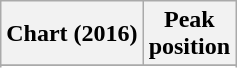<table class="wikitable sortable plainrowheaders">
<tr>
<th>Chart (2016)</th>
<th>Peak<br>position</th>
</tr>
<tr>
</tr>
<tr>
</tr>
<tr>
</tr>
<tr>
</tr>
<tr>
</tr>
<tr>
</tr>
</table>
